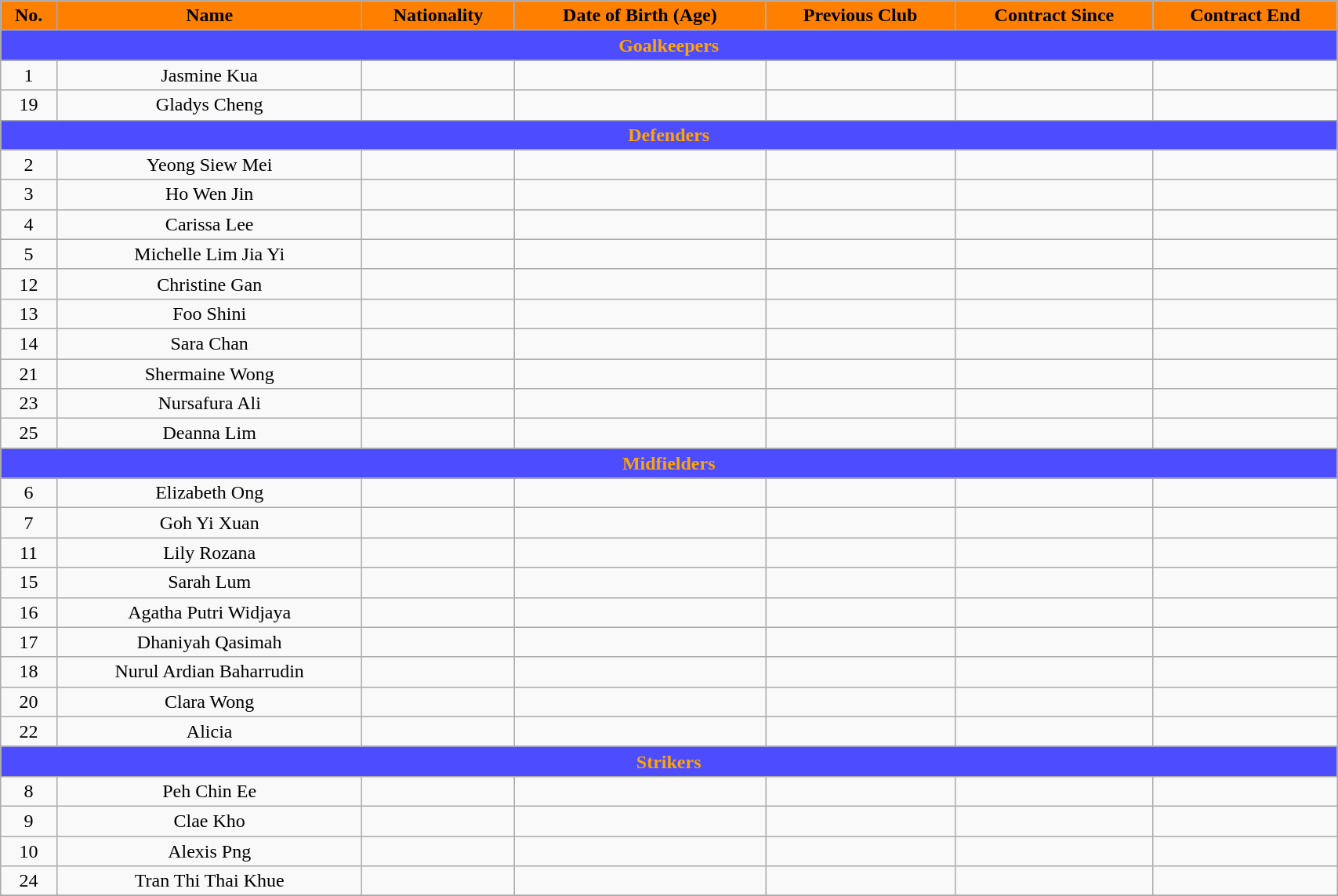<table class="wikitable" style="text-align:center; font-size:100%; width:90%;">
<tr>
<th style="background:#FF8000; color:black; text-align:center;">No.</th>
<th style="background:#FF8000; color:black; text-align:center;">Name</th>
<th style="background:#FF8000; color:black; text-align:center;">Nationality</th>
<th style="background:#FF8000; color:black; text-align:center;">Date of Birth (Age)</th>
<th style="background:#FF8000; color:black; text-align:center;">Previous Club</th>
<th style="background:#FF8000; color:black; text-align:center;">Contract Since</th>
<th style="background:#FF8000; color:black; text-align:center;">Contract End</th>
</tr>
<tr>
<th colspan="8" style="background:#4D4DFF; color:orange; text-align:center;">Goalkeepers</th>
</tr>
<tr>
<td>1</td>
<td>Jasmine Kua</td>
<td></td>
<td></td>
<td></td>
<td></td>
<td></td>
</tr>
<tr>
<td>19</td>
<td>Gladys Cheng</td>
<td></td>
<td></td>
<td></td>
<td></td>
<td></td>
</tr>
<tr>
<th colspan="8" style="background:#4D4DFF; color:orange; text-align:center">Defenders</th>
</tr>
<tr>
<td>2</td>
<td>Yeong Siew Mei</td>
<td></td>
<td></td>
<td></td>
<td></td>
<td></td>
</tr>
<tr>
<td>3</td>
<td>Ho Wen Jin</td>
<td></td>
<td></td>
<td></td>
<td></td>
<td></td>
</tr>
<tr>
<td>4</td>
<td>Carissa Lee</td>
<td></td>
<td></td>
<td></td>
<td></td>
<td></td>
</tr>
<tr>
<td>5</td>
<td>Michelle Lim Jia Yi</td>
<td></td>
<td></td>
<td></td>
<td></td>
<td></td>
</tr>
<tr>
<td>12</td>
<td>Christine Gan</td>
<td></td>
<td></td>
<td></td>
<td></td>
<td></td>
</tr>
<tr>
<td>13</td>
<td>Foo Shini</td>
<td></td>
<td></td>
<td></td>
<td></td>
<td></td>
</tr>
<tr>
<td>14</td>
<td>Sara Chan</td>
<td></td>
<td></td>
<td></td>
<td></td>
<td></td>
</tr>
<tr>
<td>21</td>
<td>Shermaine Wong</td>
<td></td>
<td></td>
<td></td>
<td></td>
<td></td>
</tr>
<tr>
<td>23</td>
<td>Nursafura Ali</td>
<td></td>
<td></td>
<td></td>
<td></td>
<td></td>
</tr>
<tr>
<td>25</td>
<td>Deanna Lim</td>
<td></td>
<td></td>
<td></td>
<td></td>
<td></td>
</tr>
<tr>
<th colspan="8" style="background:#4D4DFF; color:orange; text-align:center">Midfielders</th>
</tr>
<tr>
<td>6</td>
<td>Elizabeth Ong</td>
<td></td>
<td></td>
<td></td>
<td></td>
<td></td>
</tr>
<tr>
<td>7</td>
<td>Goh Yi Xuan</td>
<td></td>
<td></td>
<td></td>
<td></td>
<td></td>
</tr>
<tr>
<td>11</td>
<td>Lily Rozana</td>
<td></td>
<td></td>
<td></td>
<td></td>
<td></td>
</tr>
<tr>
<td>15</td>
<td>Sarah Lum</td>
<td></td>
<td></td>
<td></td>
<td></td>
<td></td>
</tr>
<tr>
<td>16</td>
<td>Agatha Putri Widjaya</td>
<td></td>
<td></td>
<td></td>
<td></td>
<td></td>
</tr>
<tr>
<td>17</td>
<td>Dhaniyah Qasimah</td>
<td></td>
<td></td>
<td></td>
<td></td>
<td></td>
</tr>
<tr>
<td>18</td>
<td>Nurul Ardian Baharrudin</td>
<td></td>
<td></td>
<td></td>
<td></td>
<td></td>
</tr>
<tr>
<td>20</td>
<td>Clara Wong</td>
<td></td>
<td></td>
<td></td>
<td></td>
<td></td>
</tr>
<tr>
<td>22</td>
<td>Alicia</td>
<td></td>
<td></td>
<td></td>
<td></td>
<td></td>
</tr>
<tr>
<th colspan="8" style="background:#4D4DFF; color:orange; text-align:center">Strikers</th>
</tr>
<tr>
<td>8</td>
<td>Peh Chin Ee</td>
<td></td>
<td></td>
<td></td>
<td></td>
<td></td>
</tr>
<tr>
<td>9</td>
<td>Clae Kho</td>
<td></td>
<td></td>
<td></td>
<td></td>
<td></td>
</tr>
<tr>
<td>10</td>
<td>Alexis Png</td>
<td></td>
<td></td>
<td></td>
<td></td>
<td></td>
</tr>
<tr>
<td>24</td>
<td>Tran Thi Thai Khue</td>
<td></td>
<td></td>
<td></td>
<td></td>
<td></td>
</tr>
<tr>
</tr>
</table>
